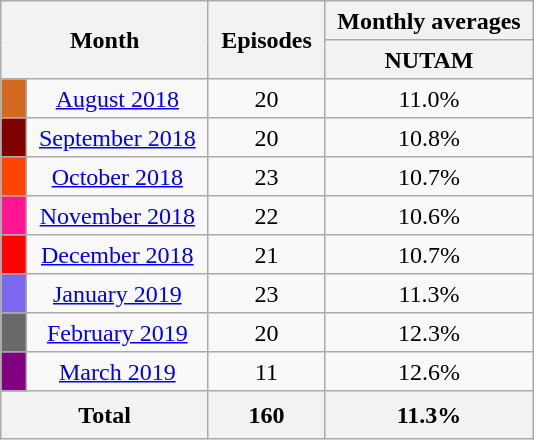<table class="wikitable plainrowheaders" style="text-align: center; line-height:25px;">
<tr class="wikitable" style="text-align: center;">
<th colspan="2" rowspan="2" style="padding: 0 8px;">Month</th>
<th rowspan="2" style="padding: 0 8px;">Episodes</th>
<th colspan="2" style="padding: 0 8px;">Monthly averages</th>
</tr>
<tr>
<th style="padding: 0 8px;">NUTAM</th>
</tr>
<tr>
<td style="padding: 0 8px; background:#D2691E;"></td>
<td style="padding: 0 8px;" '><a href='#'>August 2018</a></td>
<td style="padding: 0 8px;">20</td>
<td style="padding: 0 8px;">11.0%</td>
</tr>
<tr>
<td style="padding: 0 8px; background:#800000;"></td>
<td style="padding: 0 8px;" '><a href='#'>September 2018</a></td>
<td style="padding: 0 8px;">20</td>
<td style="padding: 0 8px;">10.8%</td>
</tr>
<tr>
<td style="padding: 0 8px; background:#FF4500;"></td>
<td style="padding: 0 8px;" '><a href='#'>October 2018</a></td>
<td style="padding: 0 8px;">23</td>
<td style="padding: 0 8px;">10.7%</td>
</tr>
<tr>
<td style="padding: 0 8px; background:#FF1493;"></td>
<td style="padding: 0 8px;" '><a href='#'>November 2018</a></td>
<td style="padding: 0 8px;">22</td>
<td style="padding: 0 8px;">10.6%</td>
</tr>
<tr>
<td style="padding: 0 8px; background:#FF0000;"></td>
<td style="padding: 0 8px;" '><a href='#'>December 2018</a></td>
<td style="padding: 0 8px;">21</td>
<td style="padding: 0 8px;">10.7%</td>
</tr>
<tr>
<td style="padding: 0 8px; background:#7B68EE;"></td>
<td style="padding: 0 8px;" '><a href='#'>January 2019</a></td>
<td style="padding: 0 8px;">23</td>
<td style="padding: 0 8px;">11.3%</td>
</tr>
<tr>
<td style="padding: 0 8px; background:#696969;"></td>
<td style="padding: 0 8px;" '><a href='#'>February 2019</a></td>
<td style="padding: 0 8px;">20</td>
<td style="padding: 0 8px;">12.3%</td>
</tr>
<tr>
<td style="padding: 0 8px; background:#800080;"></td>
<td style="padding: 0 8px;" '><a href='#'>March 2019</a></td>
<td style="padding: 0 8px;">11</td>
<td style="padding: 0 8px;">12.6%</td>
</tr>
<tr>
<th colspan="2">Total</th>
<th colspan="1">160</th>
<th colspan="2">11.3%</th>
</tr>
</table>
